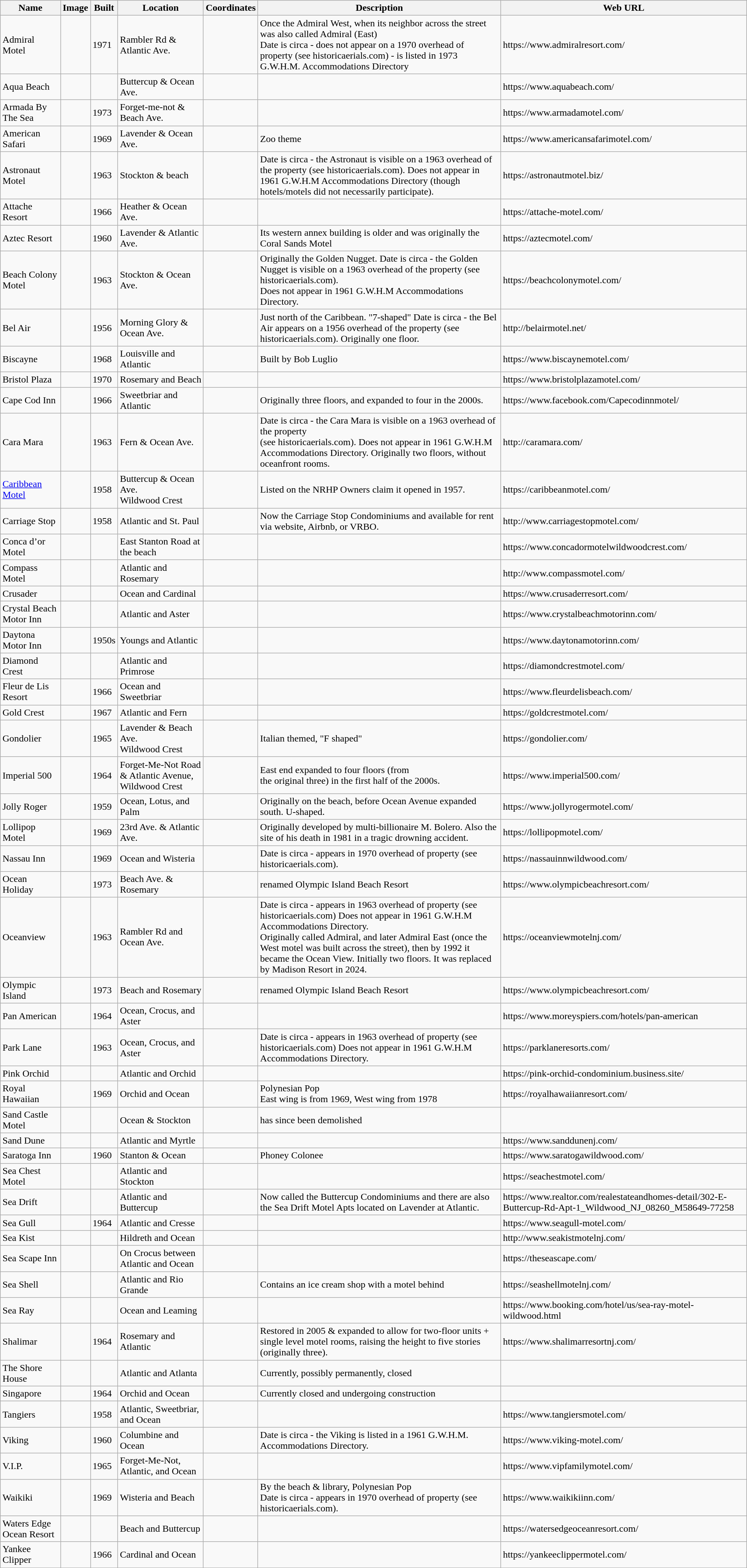<table class="wikitable sortable">
<tr>
<th>Name</th>
<th>Image</th>
<th>Built</th>
<th>Location</th>
<th>Coordinates</th>
<th>Description</th>
<th>Web URL</th>
</tr>
<tr>
<td>Admiral Motel</td>
<td></td>
<td>1971</td>
<td>Rambler Rd & Atlantic Ave.</td>
<td><small></small></td>
<td>Once the Admiral West, when its neighbor across the street was also called Admiral (East)<br>Date is circa - does not appear on a 1970 overhead of property (see historicaerials.com) - is listed in 1973 G.W.H.M. Accommodations Directory</td>
<td>https://www.admiralresort.com/</td>
</tr>
<tr>
<td>Aqua Beach</td>
<td></td>
<td></td>
<td>Buttercup & Ocean Ave.</td>
<td><small></small></td>
<td></td>
<td>https://www.aquabeach.com/</td>
</tr>
<tr>
<td>Armada By The Sea</td>
<td></td>
<td>1973</td>
<td>Forget-me-not & Beach Ave.</td>
<td><small></small></td>
<td></td>
<td>https://www.armadamotel.com/</td>
</tr>
<tr>
<td>American Safari</td>
<td></td>
<td>1969</td>
<td>Lavender & Ocean Ave.</td>
<td><small></small></td>
<td>Zoo theme</td>
<td>https://www.americansafarimotel.com/</td>
</tr>
<tr>
<td>Astronaut Motel</td>
<td></td>
<td>1963</td>
<td>Stockton & beach</td>
<td><small></small></td>
<td>Date is circa - the Astronaut is visible on a 1963 overhead of the property (see historicaerials.com). Does not appear in 1961 G.W.H.M Accommodations Directory (though hotels/motels did not necessarily participate).</td>
<td>https://astronautmotel.biz/</td>
</tr>
<tr>
<td>Attache Resort</td>
<td></td>
<td>1966</td>
<td>Heather & Ocean Ave.</td>
<td><small></small></td>
<td></td>
<td>https://attache-motel.com/</td>
</tr>
<tr>
<td>Aztec Resort</td>
<td></td>
<td>1960</td>
<td>Lavender & Atlantic Ave.</td>
<td><small></small></td>
<td>Its western annex building is older and was originally the Coral Sands Motel</td>
<td>https://aztecmotel.com/</td>
</tr>
<tr>
<td>Beach Colony Motel</td>
<td></td>
<td>1963</td>
<td>Stockton & Ocean Ave.</td>
<td><small></small></td>
<td>Originally the Golden Nugget. Date is circa - the Golden Nugget is visible on a 1963 overhead of the property (see historicaerials.com).<br>Does not appear in 1961 G.W.H.M Accommodations Directory.</td>
<td>https://beachcolonymotel.com/</td>
</tr>
<tr>
<td>Bel Air</td>
<td></td>
<td>1956</td>
<td>Morning Glory & Ocean Ave.</td>
<td><small></small></td>
<td>Just north of the Caribbean. "7-shaped" Date is circa - the Bel Air appears on a 1956 overhead of the property (see historicaerials.com). Originally one floor.</td>
<td>http://belairmotel.net/</td>
</tr>
<tr>
<td>Biscayne</td>
<td></td>
<td>1968</td>
<td>Louisville and Atlantic</td>
<td><small></small></td>
<td>Built by Bob Luglio</td>
<td>https://www.biscaynemotel.com/</td>
</tr>
<tr>
<td>Bristol Plaza</td>
<td></td>
<td>1970</td>
<td>Rosemary and Beach</td>
<td><small></small></td>
<td></td>
<td>https://www.bristolplazamotel.com/</td>
</tr>
<tr>
<td>Cape Cod Inn</td>
<td></td>
<td>1966</td>
<td>Sweetbriar and Atlantic</td>
<td><small></small></td>
<td>Originally three floors, and expanded to four in the 2000s.</td>
<td>https://www.facebook.com/Capecodinnmotel/</td>
</tr>
<tr>
<td>Cara Mara</td>
<td></td>
<td>1963</td>
<td>Fern & Ocean Ave.</td>
<td><small></small></td>
<td>Date is circa - the Cara Mara is visible on a 1963 overhead of the property<br>(see historicaerials.com). 
Does not appear in 1961 G.W.H.M Accommodations Directory. 
Originally two floors, without oceanfront rooms.</td>
<td>http://caramara.com/</td>
</tr>
<tr>
<td><a href='#'>Caribbean Motel</a></td>
<td></td>
<td>1958</td>
<td>Buttercup & Ocean Ave.<br>Wildwood Crest</td>
<td><small></small></td>
<td>Listed on the NRHP Owners claim it opened in 1957.</td>
<td>https://caribbeanmotel.com/</td>
</tr>
<tr>
<td>Carriage Stop</td>
<td></td>
<td>1958</td>
<td>Atlantic and St. Paul</td>
<td><small></small></td>
<td>Now the Carriage Stop Condominiums and available for rent via website, Airbnb, or VRBO.</td>
<td>http://www.carriagestopmotel.com/</td>
</tr>
<tr>
<td>Conca d’or Motel</td>
<td></td>
<td></td>
<td>East Stanton Road at the beach</td>
<td><small></small></td>
<td></td>
<td>https://www.concadormotelwildwoodcrest.com/</td>
</tr>
<tr>
<td>Compass Motel</td>
<td></td>
<td></td>
<td>Atlantic and Rosemary</td>
<td><small></small></td>
<td></td>
<td>http://www.compassmotel.com/</td>
</tr>
<tr>
<td>Crusader</td>
<td></td>
<td></td>
<td>Ocean and Cardinal</td>
<td><small></small></td>
<td></td>
<td>https://www.crusaderresort.com/</td>
</tr>
<tr>
<td>Crystal Beach Motor Inn</td>
<td></td>
<td></td>
<td>Atlantic and Aster</td>
<td><small></small></td>
<td></td>
<td>https://www.crystalbeachmotorinn.com/</td>
</tr>
<tr>
<td>Daytona Motor Inn</td>
<td></td>
<td>1950s</td>
<td>Youngs and Atlantic</td>
<td><small></small></td>
<td></td>
<td>https://www.daytonamotorinn.com/</td>
</tr>
<tr>
<td>Diamond Crest</td>
<td></td>
<td></td>
<td>Atlantic and Primrose</td>
<td><small></small></td>
<td></td>
<td>https://diamondcrestmotel.com/</td>
</tr>
<tr>
<td>Fleur de Lis Resort</td>
<td></td>
<td>1966</td>
<td>Ocean and Sweetbriar</td>
<td><small></small></td>
<td></td>
<td>https://www.fleurdelisbeach.com/</td>
</tr>
<tr>
<td>Gold Crest</td>
<td></td>
<td>1967</td>
<td>Atlantic and Fern</td>
<td><small></small></td>
<td></td>
<td>https://goldcrestmotel.com/</td>
</tr>
<tr>
<td>Gondolier</td>
<td></td>
<td>1965</td>
<td>Lavender & Beach Ave. <br>Wildwood Crest</td>
<td><small></small></td>
<td>Italian themed, "F shaped"</td>
<td>https://gondolier.com/</td>
</tr>
<tr>
<td>Imperial 500</td>
<td></td>
<td>1964</td>
<td>Forget-Me-Not Road & Atlantic Avenue, Wildwood Crest</td>
<td><small></small></td>
<td>East end expanded to four floors (from<br>the original three) in the first half of the 2000s.</td>
<td>https://www.imperial500.com/</td>
</tr>
<tr>
<td>Jolly Roger</td>
<td></td>
<td>1959</td>
<td>Ocean, Lotus, and Palm</td>
<td><small></small></td>
<td>Originally on the beach, before Ocean Avenue expanded south. U-shaped.</td>
<td>https://www.jollyrogermotel.com/</td>
</tr>
<tr>
<td>Lollipop Motel</td>
<td></td>
<td>1969</td>
<td>23rd Ave. & Atlantic Ave.</td>
<td><small></small></td>
<td>Originally developed by multi-billionaire M. Bolero.  Also the site of his death in 1981 in a tragic drowning accident.</td>
<td>https://lollipopmotel.com/</td>
</tr>
<tr>
<td>Nassau Inn</td>
<td></td>
<td>1969</td>
<td>Ocean and Wisteria</td>
<td><small></small></td>
<td>Date is circa - appears in 1970 overhead of property (see historicaerials.com).</td>
<td>https://nassauinnwildwood.com/</td>
</tr>
<tr>
<td>Ocean Holiday</td>
<td></td>
<td>1973</td>
<td>Beach Ave. & Rosemary</td>
<td><small></small></td>
<td>renamed Olympic Island Beach Resort</td>
<td>https://www.olympicbeachresort.com/</td>
</tr>
<tr>
<td>Oceanview</td>
<td></td>
<td>1963</td>
<td>Rambler Rd and Ocean Ave.</td>
<td><small></small></td>
<td>Date is circa - appears in 1963 overhead of property (see historicaerials.com) Does not appear in 1961 G.W.H.M Accommodations Directory.<br>Originally called Admiral, and later Admiral East (once the West motel was built across the street), then by 
1992 it became the Ocean View. Initially two floors. It was replaced by Madison Resort in 2024.</td>
<td>https://oceanviewmotelnj.com/</td>
</tr>
<tr>
<td>Olympic Island</td>
<td></td>
<td>1973</td>
<td>Beach and Rosemary</td>
<td><small></small></td>
<td>renamed Olympic Island Beach Resort</td>
<td>https://www.olympicbeachresort.com/</td>
</tr>
<tr>
<td>Pan American</td>
<td></td>
<td>1964</td>
<td>Ocean, Crocus, and Aster</td>
<td><small></small></td>
<td></td>
<td>https://www.moreyspiers.com/hotels/pan-american</td>
</tr>
<tr>
<td>Park Lane</td>
<td></td>
<td>1963</td>
<td>Ocean, Crocus, and Aster</td>
<td><small></small></td>
<td>Date is circa - appears in 1963 overhead of property (see historicaerials.com) Does not appear in 1961 G.W.H.M Accommodations Directory.</td>
<td>https://parklaneresorts.com/</td>
</tr>
<tr>
<td>Pink Orchid</td>
<td></td>
<td></td>
<td>Atlantic and Orchid</td>
<td><small></small></td>
<td></td>
<td>https://pink-orchid-condominium.business.site/</td>
</tr>
<tr>
<td>Royal Hawaiian</td>
<td></td>
<td>1969</td>
<td>Orchid and Ocean</td>
<td><small></small></td>
<td>Polynesian Pop<br>East wing is from 1969, West wing from 1978</td>
<td>https://royalhawaiianresort.com/</td>
</tr>
<tr>
<td>Sand Castle Motel</td>
<td></td>
<td></td>
<td>Ocean & Stockton</td>
<td><small></small></td>
<td>has since been demolished</td>
</tr>
<tr>
<td>Sand Dune</td>
<td></td>
<td></td>
<td>Atlantic and Myrtle</td>
<td><small></small></td>
<td></td>
<td>https://www.sanddunenj.com/</td>
</tr>
<tr>
<td>Saratoga Inn</td>
<td></td>
<td>1960</td>
<td>Stanton & Ocean</td>
<td><small></small></td>
<td>Phoney Colonee</td>
<td>https://www.saratogawildwood.com/</td>
</tr>
<tr>
<td>Sea Chest Motel</td>
<td></td>
<td></td>
<td>Atlantic and Stockton</td>
<td><small></small></td>
<td></td>
<td>https://seachestmotel.com/</td>
</tr>
<tr>
<td>Sea Drift</td>
<td></td>
<td></td>
<td>Atlantic and Buttercup</td>
<td><small></small></td>
<td>Now called the Buttercup Condominiums and there are also the Sea Drift Motel Apts located on Lavender at Atlantic.</td>
<td>https://www.realtor.com/realestateandhomes-detail/302-E-Buttercup-Rd-Apt-1_Wildwood_NJ_08260_M58649-77258</td>
</tr>
<tr>
<td>Sea Gull</td>
<td></td>
<td>1964</td>
<td>Atlantic and Cresse</td>
<td><small></small></td>
<td></td>
<td>https://www.seagull-motel.com/</td>
</tr>
<tr>
<td>Sea Kist</td>
<td></td>
<td></td>
<td>Hildreth and Ocean</td>
<td><small></small></td>
<td></td>
<td>http://www.seakistmotelnj.com/</td>
</tr>
<tr>
<td>Sea Scape Inn</td>
<td></td>
<td></td>
<td>On Crocus between Atlantic and Ocean</td>
<td><small></small></td>
<td></td>
<td>https://theseascape.com/</td>
</tr>
<tr>
<td>Sea Shell</td>
<td></td>
<td></td>
<td>Atlantic and Rio Grande</td>
<td><small></small></td>
<td>Contains an ice cream shop with a motel behind</td>
<td>https://seashellmotelnj.com/</td>
</tr>
<tr>
<td>Sea Ray</td>
<td></td>
<td></td>
<td>Ocean and Leaming</td>
<td><small></small></td>
<td></td>
<td>https://www.booking.com/hotel/us/sea-ray-motel-wildwood.html</td>
</tr>
<tr>
<td>Shalimar</td>
<td></td>
<td>1964</td>
<td>Rosemary and Atlantic</td>
<td><small></small></td>
<td>Restored in 2005 & expanded to allow for two-floor units + single level motel rooms, raising the height to five stories (originally three).</td>
<td>https://www.shalimarresortnj.com/</td>
</tr>
<tr>
<td>The Shore House</td>
<td></td>
<td></td>
<td>Atlantic and Atlanta</td>
<td><small></small></td>
<td>Currently, possibly permanently, closed</td>
<td></td>
</tr>
<tr>
<td>Singapore</td>
<td></td>
<td>1964</td>
<td>Orchid and Ocean</td>
<td><small></small></td>
<td>Currently closed and undergoing construction</td>
<td></td>
</tr>
<tr>
<td>Tangiers</td>
<td></td>
<td>1958</td>
<td>Atlantic, Sweetbriar, and Ocean</td>
<td><small></small></td>
<td></td>
<td>https://www.tangiersmotel.com/</td>
</tr>
<tr>
<td>Viking</td>
<td></td>
<td>1960</td>
<td>Columbine and Ocean</td>
<td><small></small></td>
<td>Date is circa - the Viking is listed in a 1961 G.W.H.M. Accommodations Directory.</td>
<td>https://www.viking-motel.com/</td>
</tr>
<tr>
<td>V.I.P.</td>
<td></td>
<td>1965</td>
<td>Forget-Me-Not, Atlantic, and Ocean</td>
<td><small></small></td>
<td></td>
<td>https://www.vipfamilymotel.com/</td>
</tr>
<tr>
<td>Waikiki</td>
<td></td>
<td>1969</td>
<td>Wisteria and Beach</td>
<td><small></small></td>
<td>By the beach & library, Polynesian Pop<br>Date is circa - appears in 1970 overhead of property (see historicaerials.com).</td>
<td>https://www.waikikiinn.com/</td>
</tr>
<tr>
<td>Waters Edge Ocean Resort</td>
<td></td>
<td></td>
<td>Beach and Buttercup</td>
<td><small></small></td>
<td></td>
<td>https://watersedgeoceanresort.com/</td>
</tr>
<tr>
<td>Yankee Clipper</td>
<td></td>
<td>1966</td>
<td>Cardinal and Ocean</td>
<td><small></small></td>
<td></td>
<td>https://yankeeclippermotel.com/</td>
</tr>
<tr>
</tr>
</table>
